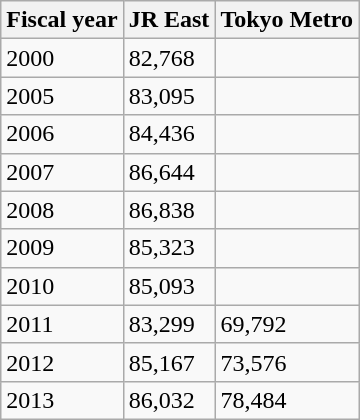<table class="wikitable">
<tr>
<th>Fiscal year</th>
<th>JR East</th>
<th>Tokyo Metro</th>
</tr>
<tr>
<td>2000</td>
<td>82,768</td>
<td></td>
</tr>
<tr>
<td>2005</td>
<td>83,095</td>
<td></td>
</tr>
<tr>
<td>2006</td>
<td>84,436</td>
<td></td>
</tr>
<tr>
<td>2007</td>
<td>86,644</td>
<td></td>
</tr>
<tr>
<td>2008</td>
<td>86,838</td>
<td></td>
</tr>
<tr>
<td>2009</td>
<td>85,323</td>
<td></td>
</tr>
<tr>
<td>2010</td>
<td>85,093</td>
<td></td>
</tr>
<tr>
<td>2011</td>
<td>83,299</td>
<td>69,792</td>
</tr>
<tr>
<td>2012</td>
<td>85,167</td>
<td>73,576</td>
</tr>
<tr>
<td>2013</td>
<td>86,032</td>
<td>78,484</td>
</tr>
</table>
